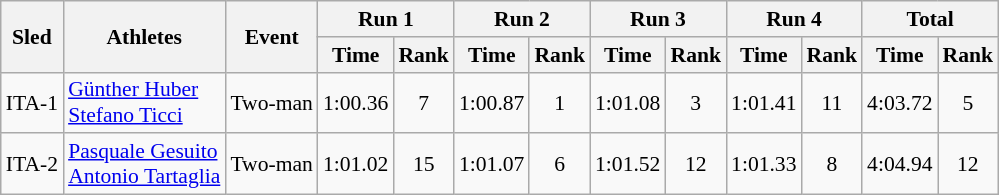<table class="wikitable" border="1" style="font-size:90%">
<tr>
<th rowspan="2">Sled</th>
<th rowspan="2">Athletes</th>
<th rowspan="2">Event</th>
<th colspan="2">Run 1</th>
<th colspan="2">Run 2</th>
<th colspan="2">Run 3</th>
<th colspan="2">Run 4</th>
<th colspan="2">Total</th>
</tr>
<tr>
<th>Time</th>
<th>Rank</th>
<th>Time</th>
<th>Rank</th>
<th>Time</th>
<th>Rank</th>
<th>Time</th>
<th>Rank</th>
<th>Time</th>
<th>Rank</th>
</tr>
<tr>
<td align="center">ITA-1</td>
<td><a href='#'>Günther Huber</a><br><a href='#'>Stefano Ticci</a></td>
<td>Two-man</td>
<td align="center">1:00.36</td>
<td align="center">7</td>
<td align="center">1:00.87</td>
<td align="center">1</td>
<td align="center">1:01.08</td>
<td align="center">3</td>
<td align="center">1:01.41</td>
<td align="center">11</td>
<td align="center">4:03.72</td>
<td align="center">5</td>
</tr>
<tr>
<td align="center">ITA-2</td>
<td><a href='#'>Pasquale Gesuito</a><br><a href='#'>Antonio Tartaglia</a></td>
<td>Two-man</td>
<td align="center">1:01.02</td>
<td align="center">15</td>
<td align="center">1:01.07</td>
<td align="center">6</td>
<td align="center">1:01.52</td>
<td align="center">12</td>
<td align="center">1:01.33</td>
<td align="center">8</td>
<td align="center">4:04.94</td>
<td align="center">12</td>
</tr>
</table>
